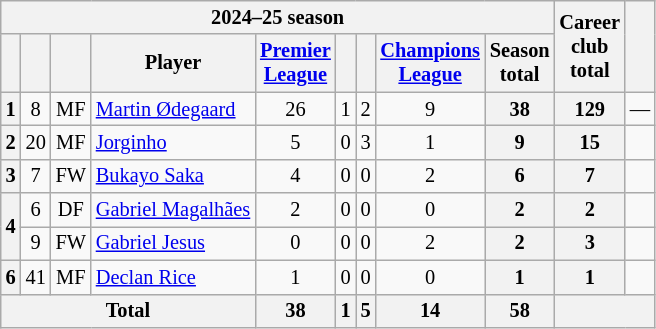<table class="wikitable sortable" style="text-align:center; font-size:85%;">
<tr>
<th colspan="9">2024–25 season</th>
<th rowspan="2">Career<br>club<br>total</th>
<th rowspan="2" class="unsortable"></th>
</tr>
<tr>
<th></th>
<th></th>
<th></th>
<th>Player</th>
<th><a href='#'>Premier<br>League</a></th>
<th></th>
<th></th>
<th><a href='#'>Champions<br>League</a></th>
<th>Season<br>total</th>
</tr>
<tr>
<th>1</th>
<td>8</td>
<td>MF</td>
<td style="text-align:left;" data-sort-value="Odeg"> <a href='#'>Martin Ødegaard</a></td>
<td>26</td>
<td>1</td>
<td>2</td>
<td>9</td>
<th>38</th>
<th>129</th>
<td>—</td>
</tr>
<tr>
<th>2</th>
<td>20</td>
<td>MF</td>
<td style="text-align:left;" data-sort-value="Jorg"> <a href='#'>Jorginho</a></td>
<td>5</td>
<td>0</td>
<td>3</td>
<td>1</td>
<th>9</th>
<th>15</th>
<td></td>
</tr>
<tr>
<th>3</th>
<td>7</td>
<td>FW</td>
<td style="text-align:left;" data-sort-value="Saka"> <a href='#'>Bukayo Saka</a></td>
<td>4</td>
<td>0</td>
<td>0</td>
<td>2</td>
<th>6</th>
<th>7</th>
<td></td>
</tr>
<tr>
<th rowspan="2">4</th>
<td>6</td>
<td>DF</td>
<td style="text-align:left;" data-sort-value="Maga"> <a href='#'>Gabriel Magalhães</a></td>
<td>2</td>
<td>0</td>
<td>0</td>
<td>0</td>
<th>2</th>
<th>2</th>
<td></td>
</tr>
<tr>
<td>9</td>
<td>FW</td>
<td style="text-align:left;" data-sort-value="Jesu"> <a href='#'>Gabriel Jesus</a></td>
<td>0</td>
<td>0</td>
<td>0</td>
<td>2</td>
<th>2</th>
<th>3</th>
<td></td>
</tr>
<tr>
<th>6</th>
<td>41</td>
<td>MF</td>
<td style="text-align:left;" data-sort-value="Rice"> <a href='#'>Declan Rice</a></td>
<td>1</td>
<td>0</td>
<td>0</td>
<td>0</td>
<th>1</th>
<th>1</th>
<td></td>
</tr>
<tr>
<th colspan="4">Total</th>
<th>38</th>
<th>1</th>
<th>5</th>
<th>14</th>
<th>58</th>
<th colspan="2"></th>
</tr>
</table>
